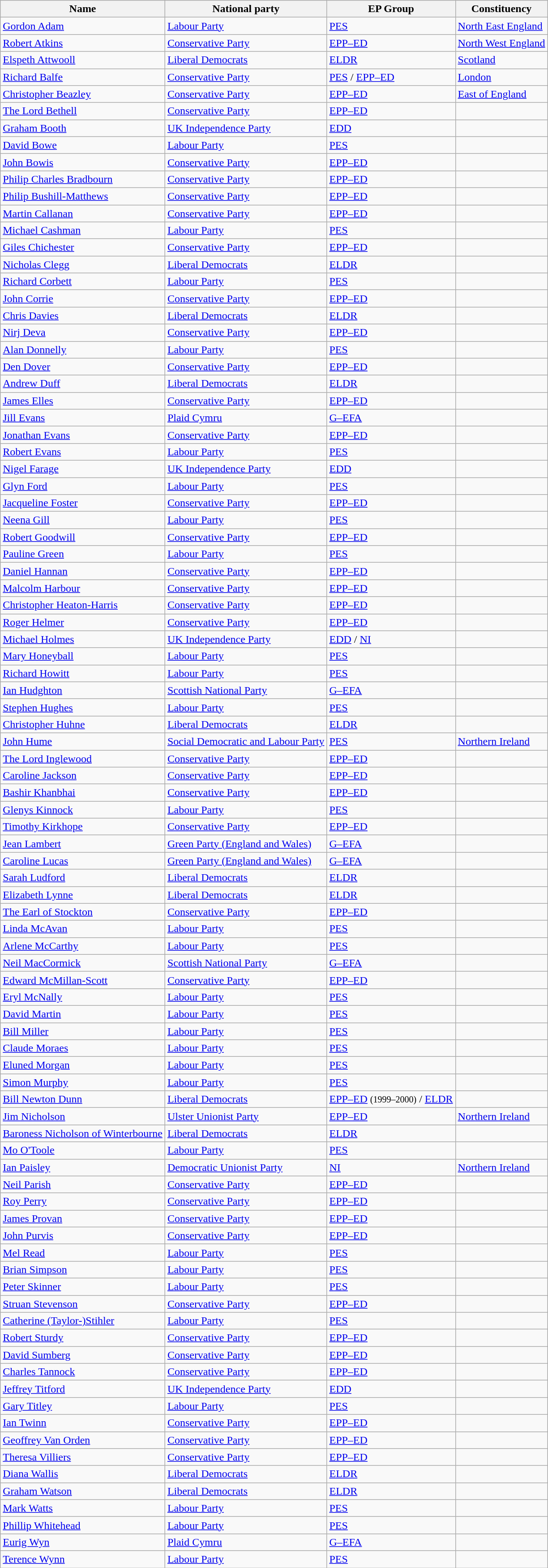<table class="sortable wikitable">
<tr>
<th>Name</th>
<th>National party</th>
<th>EP Group</th>
<th>Constituency</th>
</tr>
<tr>
<td><a href='#'>Gordon Adam</a></td>
<td> <a href='#'>Labour Party</a></td>
<td> <a href='#'>PES</a></td>
<td><a href='#'>North East England</a></td>
</tr>
<tr>
<td><a href='#'>Robert Atkins</a></td>
<td> <a href='#'>Conservative Party</a></td>
<td> <a href='#'>EPP–ED</a></td>
<td><a href='#'>North West England</a></td>
</tr>
<tr>
<td><a href='#'>Elspeth Attwooll</a></td>
<td> <a href='#'>Liberal Democrats</a></td>
<td> <a href='#'>ELDR</a></td>
<td><a href='#'>Scotland</a></td>
</tr>
<tr>
<td><a href='#'>Richard Balfe</a></td>
<td> <a href='#'>Conservative Party</a></td>
<td> <a href='#'>PES</a> /  <a href='#'>EPP–ED</a></td>
<td><a href='#'>London</a></td>
</tr>
<tr>
<td><a href='#'>Christopher Beazley</a></td>
<td> <a href='#'>Conservative Party</a></td>
<td> <a href='#'>EPP–ED</a></td>
<td><a href='#'>East of England</a></td>
</tr>
<tr>
<td><a href='#'>The Lord Bethell</a></td>
<td> <a href='#'>Conservative Party</a></td>
<td> <a href='#'>EPP–ED</a></td>
<td></td>
</tr>
<tr>
<td><a href='#'>Graham Booth</a></td>
<td> <a href='#'>UK Independence Party</a></td>
<td> <a href='#'>EDD</a></td>
<td></td>
</tr>
<tr>
<td><a href='#'>David Bowe</a></td>
<td> <a href='#'>Labour Party</a></td>
<td> <a href='#'>PES</a></td>
<td></td>
</tr>
<tr>
<td><a href='#'>John Bowis</a></td>
<td> <a href='#'>Conservative Party</a></td>
<td> <a href='#'>EPP–ED</a></td>
<td></td>
</tr>
<tr>
<td><a href='#'>Philip Charles Bradbourn</a></td>
<td> <a href='#'>Conservative Party</a></td>
<td> <a href='#'>EPP–ED</a></td>
<td></td>
</tr>
<tr>
<td><a href='#'>Philip Bushill-Matthews</a></td>
<td> <a href='#'>Conservative Party</a></td>
<td> <a href='#'>EPP–ED</a></td>
<td></td>
</tr>
<tr>
<td><a href='#'>Martin Callanan</a></td>
<td> <a href='#'>Conservative Party</a></td>
<td> <a href='#'>EPP–ED</a></td>
<td></td>
</tr>
<tr>
<td><a href='#'>Michael Cashman</a></td>
<td> <a href='#'>Labour Party</a></td>
<td> <a href='#'>PES</a></td>
<td></td>
</tr>
<tr>
<td><a href='#'>Giles Chichester</a></td>
<td> <a href='#'>Conservative Party</a></td>
<td> <a href='#'>EPP–ED</a></td>
<td></td>
</tr>
<tr>
<td><a href='#'>Nicholas Clegg</a></td>
<td> <a href='#'>Liberal Democrats</a></td>
<td> <a href='#'>ELDR</a></td>
<td></td>
</tr>
<tr>
<td><a href='#'>Richard Corbett</a></td>
<td> <a href='#'>Labour Party</a></td>
<td> <a href='#'>PES</a></td>
<td></td>
</tr>
<tr>
<td><a href='#'>John Corrie</a></td>
<td> <a href='#'>Conservative Party</a></td>
<td> <a href='#'>EPP–ED</a></td>
<td></td>
</tr>
<tr>
<td><a href='#'>Chris Davies</a></td>
<td> <a href='#'>Liberal Democrats</a></td>
<td> <a href='#'>ELDR</a></td>
<td></td>
</tr>
<tr>
<td><a href='#'>Nirj Deva</a></td>
<td> <a href='#'>Conservative Party</a></td>
<td> <a href='#'>EPP–ED</a></td>
<td></td>
</tr>
<tr>
<td><a href='#'>Alan Donnelly</a></td>
<td> <a href='#'>Labour Party</a></td>
<td> <a href='#'>PES</a></td>
<td></td>
</tr>
<tr>
<td><a href='#'>Den Dover</a></td>
<td> <a href='#'>Conservative Party</a></td>
<td> <a href='#'>EPP–ED</a></td>
<td></td>
</tr>
<tr>
<td><a href='#'>Andrew Duff</a></td>
<td> <a href='#'>Liberal Democrats</a></td>
<td> <a href='#'>ELDR</a></td>
<td></td>
</tr>
<tr>
<td><a href='#'>James Elles</a></td>
<td> <a href='#'>Conservative Party</a></td>
<td> <a href='#'>EPP–ED</a></td>
<td></td>
</tr>
<tr>
<td><a href='#'>Jill Evans</a></td>
<td> <a href='#'>Plaid Cymru</a></td>
<td> <a href='#'>G–EFA</a></td>
<td></td>
</tr>
<tr>
<td><a href='#'>Jonathan Evans</a></td>
<td> <a href='#'>Conservative Party</a></td>
<td> <a href='#'>EPP–ED</a></td>
<td></td>
</tr>
<tr>
<td><a href='#'>Robert Evans</a></td>
<td> <a href='#'>Labour Party</a></td>
<td> <a href='#'>PES</a></td>
<td></td>
</tr>
<tr>
<td><a href='#'>Nigel Farage</a></td>
<td> <a href='#'>UK Independence Party</a></td>
<td> <a href='#'>EDD</a></td>
<td></td>
</tr>
<tr>
<td><a href='#'>Glyn Ford</a></td>
<td> <a href='#'>Labour Party</a></td>
<td> <a href='#'>PES</a></td>
<td></td>
</tr>
<tr>
<td><a href='#'>Jacqueline Foster</a></td>
<td> <a href='#'>Conservative Party</a></td>
<td> <a href='#'>EPP–ED</a></td>
<td></td>
</tr>
<tr>
<td><a href='#'>Neena Gill</a></td>
<td> <a href='#'>Labour Party</a></td>
<td> <a href='#'>PES</a></td>
<td></td>
</tr>
<tr>
<td><a href='#'>Robert Goodwill</a></td>
<td> <a href='#'>Conservative Party</a></td>
<td> <a href='#'>EPP–ED</a></td>
<td></td>
</tr>
<tr>
<td><a href='#'>Pauline Green</a></td>
<td> <a href='#'>Labour Party</a></td>
<td> <a href='#'>PES</a></td>
<td></td>
</tr>
<tr>
<td><a href='#'>Daniel Hannan</a></td>
<td> <a href='#'>Conservative Party</a></td>
<td> <a href='#'>EPP–ED</a></td>
<td></td>
</tr>
<tr>
<td><a href='#'>Malcolm Harbour</a></td>
<td> <a href='#'>Conservative Party</a></td>
<td> <a href='#'>EPP–ED</a></td>
<td></td>
</tr>
<tr>
<td><a href='#'>Christopher Heaton-Harris</a></td>
<td> <a href='#'>Conservative Party</a></td>
<td> <a href='#'>EPP–ED</a></td>
<td></td>
</tr>
<tr>
<td><a href='#'>Roger Helmer</a></td>
<td> <a href='#'>Conservative Party</a></td>
<td> <a href='#'>EPP–ED</a></td>
<td></td>
</tr>
<tr>
<td><a href='#'>Michael Holmes</a></td>
<td> <a href='#'>UK Independence Party</a></td>
<td> <a href='#'>EDD</a> /  <a href='#'>NI</a></td>
<td></td>
</tr>
<tr>
<td><a href='#'>Mary Honeyball</a></td>
<td> <a href='#'>Labour Party</a></td>
<td> <a href='#'>PES</a></td>
<td></td>
</tr>
<tr>
<td><a href='#'>Richard Howitt</a></td>
<td> <a href='#'>Labour Party</a></td>
<td> <a href='#'>PES</a></td>
<td></td>
</tr>
<tr>
<td><a href='#'>Ian Hudghton</a></td>
<td> <a href='#'>Scottish National Party</a></td>
<td> <a href='#'>G–EFA</a></td>
<td></td>
</tr>
<tr>
<td><a href='#'>Stephen Hughes</a></td>
<td> <a href='#'>Labour Party</a></td>
<td> <a href='#'>PES</a></td>
<td></td>
</tr>
<tr>
<td><a href='#'>Christopher Huhne</a></td>
<td> <a href='#'>Liberal Democrats</a></td>
<td> <a href='#'>ELDR</a></td>
<td></td>
</tr>
<tr>
<td><a href='#'>John Hume</a></td>
<td> <a href='#'>Social Democratic and Labour Party</a></td>
<td> <a href='#'>PES</a></td>
<td><a href='#'>Northern Ireland</a></td>
</tr>
<tr>
<td><a href='#'>The Lord Inglewood</a></td>
<td> <a href='#'>Conservative Party</a></td>
<td> <a href='#'>EPP–ED</a></td>
<td></td>
</tr>
<tr>
<td><a href='#'>Caroline Jackson</a></td>
<td> <a href='#'>Conservative Party</a></td>
<td> <a href='#'>EPP–ED</a></td>
<td></td>
</tr>
<tr>
<td><a href='#'>Bashir Khanbhai</a></td>
<td> <a href='#'>Conservative Party</a></td>
<td> <a href='#'>EPP–ED</a></td>
<td></td>
</tr>
<tr>
<td><a href='#'>Glenys Kinnock</a></td>
<td> <a href='#'>Labour Party</a></td>
<td> <a href='#'>PES</a></td>
<td></td>
</tr>
<tr>
<td><a href='#'>Timothy Kirkhope</a></td>
<td> <a href='#'>Conservative Party</a></td>
<td> <a href='#'>EPP–ED</a></td>
<td></td>
</tr>
<tr>
<td><a href='#'>Jean Lambert</a></td>
<td> <a href='#'>Green Party (England and Wales)</a></td>
<td> <a href='#'>G–EFA</a></td>
<td></td>
</tr>
<tr>
<td><a href='#'>Caroline Lucas</a></td>
<td> <a href='#'>Green Party (England and Wales)</a></td>
<td> <a href='#'>G–EFA</a></td>
<td></td>
</tr>
<tr>
<td><a href='#'>Sarah Ludford</a></td>
<td> <a href='#'>Liberal Democrats</a></td>
<td> <a href='#'>ELDR</a></td>
<td></td>
</tr>
<tr>
<td><a href='#'>Elizabeth Lynne</a></td>
<td> <a href='#'>Liberal Democrats</a></td>
<td> <a href='#'>ELDR</a></td>
<td></td>
</tr>
<tr>
<td><a href='#'>The Earl of Stockton</a></td>
<td> <a href='#'>Conservative Party</a></td>
<td> <a href='#'>EPP–ED</a></td>
<td></td>
</tr>
<tr>
<td><a href='#'>Linda McAvan</a></td>
<td> <a href='#'>Labour Party</a></td>
<td> <a href='#'>PES</a></td>
<td></td>
</tr>
<tr>
<td><a href='#'>Arlene McCarthy</a></td>
<td> <a href='#'>Labour Party</a></td>
<td> <a href='#'>PES</a></td>
<td></td>
</tr>
<tr>
<td><a href='#'>Neil MacCormick</a></td>
<td> <a href='#'>Scottish National Party</a></td>
<td> <a href='#'>G–EFA</a></td>
<td></td>
</tr>
<tr>
<td><a href='#'>Edward McMillan-Scott</a></td>
<td> <a href='#'>Conservative Party</a></td>
<td> <a href='#'>EPP–ED</a></td>
<td></td>
</tr>
<tr>
<td><a href='#'>Eryl McNally</a></td>
<td> <a href='#'>Labour Party</a></td>
<td> <a href='#'>PES</a></td>
<td></td>
</tr>
<tr>
<td><a href='#'>David Martin</a></td>
<td> <a href='#'>Labour Party</a></td>
<td> <a href='#'>PES</a></td>
<td></td>
</tr>
<tr>
<td><a href='#'>Bill Miller</a></td>
<td> <a href='#'>Labour Party</a></td>
<td> <a href='#'>PES</a></td>
<td></td>
</tr>
<tr>
<td><a href='#'>Claude Moraes</a></td>
<td> <a href='#'>Labour Party</a></td>
<td> <a href='#'>PES</a></td>
<td></td>
</tr>
<tr>
<td><a href='#'>Eluned Morgan</a></td>
<td> <a href='#'>Labour Party</a></td>
<td> <a href='#'>PES</a></td>
<td></td>
</tr>
<tr>
<td><a href='#'>Simon Murphy</a></td>
<td> <a href='#'>Labour Party</a></td>
<td> <a href='#'>PES</a></td>
<td></td>
</tr>
<tr>
<td><a href='#'>Bill Newton Dunn</a></td>
<td> <a href='#'>Liberal Democrats</a></td>
<td> <a href='#'>EPP–ED</a> <small>(1999–2000)</small> /  <a href='#'>ELDR</a></td>
<td></td>
</tr>
<tr>
<td><a href='#'>Jim Nicholson</a></td>
<td> <a href='#'>Ulster Unionist Party</a></td>
<td> <a href='#'>EPP–ED</a></td>
<td><a href='#'>Northern Ireland</a></td>
</tr>
<tr>
<td><a href='#'>Baroness Nicholson of Winterbourne</a></td>
<td> <a href='#'>Liberal Democrats</a></td>
<td> <a href='#'>ELDR</a></td>
<td></td>
</tr>
<tr>
<td><a href='#'>Mo O'Toole</a></td>
<td> <a href='#'>Labour Party</a></td>
<td> <a href='#'>PES</a></td>
<td></td>
</tr>
<tr>
<td><a href='#'>Ian Paisley</a></td>
<td> <a href='#'>Democratic Unionist Party</a></td>
<td> <a href='#'>NI</a></td>
<td><a href='#'>Northern Ireland</a></td>
</tr>
<tr>
<td><a href='#'>Neil Parish</a></td>
<td> <a href='#'>Conservative Party</a></td>
<td> <a href='#'>EPP–ED</a></td>
<td></td>
</tr>
<tr>
<td><a href='#'>Roy Perry</a></td>
<td> <a href='#'>Conservative Party</a></td>
<td> <a href='#'>EPP–ED</a></td>
<td></td>
</tr>
<tr>
<td><a href='#'>James Provan</a></td>
<td> <a href='#'>Conservative Party</a></td>
<td> <a href='#'>EPP–ED</a></td>
<td></td>
</tr>
<tr>
<td><a href='#'>John Purvis</a></td>
<td> <a href='#'>Conservative Party</a></td>
<td> <a href='#'>EPP–ED</a></td>
<td></td>
</tr>
<tr>
<td><a href='#'>Mel Read</a></td>
<td> <a href='#'>Labour Party</a></td>
<td> <a href='#'>PES</a></td>
<td></td>
</tr>
<tr>
<td><a href='#'>Brian Simpson</a></td>
<td> <a href='#'>Labour Party</a></td>
<td> <a href='#'>PES</a></td>
<td></td>
</tr>
<tr>
<td><a href='#'>Peter Skinner</a></td>
<td> <a href='#'>Labour Party</a></td>
<td> <a href='#'>PES</a></td>
<td></td>
</tr>
<tr>
<td><a href='#'>Struan Stevenson</a></td>
<td> <a href='#'>Conservative Party</a></td>
<td> <a href='#'>EPP–ED</a></td>
<td></td>
</tr>
<tr>
<td><a href='#'>Catherine (Taylor-)Stihler</a></td>
<td> <a href='#'>Labour Party</a></td>
<td> <a href='#'>PES</a></td>
<td></td>
</tr>
<tr>
<td><a href='#'>Robert Sturdy</a></td>
<td> <a href='#'>Conservative Party</a></td>
<td> <a href='#'>EPP–ED</a></td>
<td></td>
</tr>
<tr>
<td><a href='#'>David Sumberg</a></td>
<td> <a href='#'>Conservative Party</a></td>
<td> <a href='#'>EPP–ED</a></td>
<td></td>
</tr>
<tr>
<td><a href='#'>Charles Tannock</a></td>
<td> <a href='#'>Conservative Party</a></td>
<td> <a href='#'>EPP–ED</a></td>
<td></td>
</tr>
<tr>
<td><a href='#'>Jeffrey Titford</a></td>
<td> <a href='#'>UK Independence Party</a></td>
<td> <a href='#'>EDD</a></td>
<td></td>
</tr>
<tr>
<td><a href='#'>Gary Titley</a></td>
<td> <a href='#'>Labour Party</a></td>
<td> <a href='#'>PES</a></td>
<td></td>
</tr>
<tr>
<td><a href='#'>Ian Twinn</a></td>
<td> <a href='#'>Conservative Party</a></td>
<td> <a href='#'>EPP–ED</a></td>
<td></td>
</tr>
<tr>
<td><a href='#'>Geoffrey Van Orden</a></td>
<td> <a href='#'>Conservative Party</a></td>
<td> <a href='#'>EPP–ED</a></td>
<td></td>
</tr>
<tr>
<td><a href='#'>Theresa Villiers</a></td>
<td> <a href='#'>Conservative Party</a></td>
<td> <a href='#'>EPP–ED</a></td>
<td></td>
</tr>
<tr>
<td><a href='#'>Diana Wallis</a></td>
<td> <a href='#'>Liberal Democrats</a></td>
<td> <a href='#'>ELDR</a></td>
<td></td>
</tr>
<tr>
<td><a href='#'>Graham Watson</a></td>
<td> <a href='#'>Liberal Democrats</a></td>
<td> <a href='#'>ELDR</a></td>
<td></td>
</tr>
<tr>
<td><a href='#'>Mark Watts</a></td>
<td> <a href='#'>Labour Party</a></td>
<td> <a href='#'>PES</a></td>
<td></td>
</tr>
<tr>
<td><a href='#'>Phillip Whitehead</a></td>
<td> <a href='#'>Labour Party</a></td>
<td> <a href='#'>PES</a></td>
<td></td>
</tr>
<tr>
<td><a href='#'>Eurig Wyn</a></td>
<td> <a href='#'>Plaid Cymru</a></td>
<td> <a href='#'>G–EFA</a></td>
<td></td>
</tr>
<tr>
<td><a href='#'>Terence Wynn</a></td>
<td> <a href='#'>Labour Party</a></td>
<td> <a href='#'>PES</a></td>
<td></td>
</tr>
</table>
